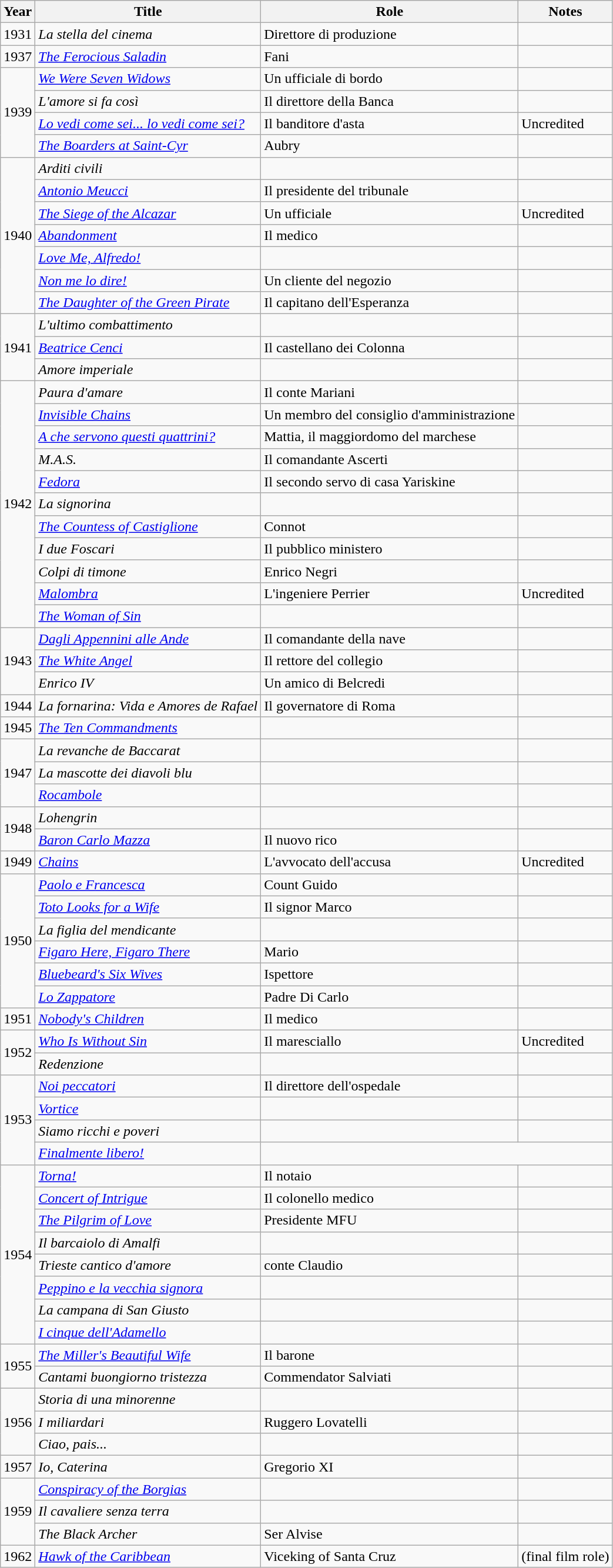<table class="wikitable sortable">
<tr>
<th>Year</th>
<th>Title</th>
<th>Role</th>
<th class="unsortable">Notes</th>
</tr>
<tr>
<td>1931</td>
<td><em>La stella del cinema</em></td>
<td>Direttore di produzione</td>
<td></td>
</tr>
<tr>
<td>1937</td>
<td><em><a href='#'>The Ferocious Saladin</a></em></td>
<td>Fani</td>
<td></td>
</tr>
<tr>
<td rowspan=4>1939</td>
<td><em><a href='#'>We Were Seven Widows</a></em></td>
<td>Un ufficiale di bordo</td>
<td></td>
</tr>
<tr>
<td><em>L'amore si fa così</em></td>
<td>Il direttore della Banca</td>
<td></td>
</tr>
<tr>
<td><em><a href='#'>Lo vedi come sei... lo vedi come sei?</a></em></td>
<td>Il banditore d'asta</td>
<td>Uncredited</td>
</tr>
<tr>
<td><em><a href='#'>The Boarders at Saint-Cyr</a></em></td>
<td>Aubry</td>
<td></td>
</tr>
<tr>
<td rowspan=7>1940</td>
<td><em>Arditi civili</em></td>
<td></td>
<td></td>
</tr>
<tr>
<td><em><a href='#'>Antonio Meucci</a></em></td>
<td>Il presidente del tribunale</td>
<td></td>
</tr>
<tr>
<td><em><a href='#'>The Siege of the Alcazar</a></em></td>
<td>Un ufficiale</td>
<td>Uncredited</td>
</tr>
<tr>
<td><em><a href='#'>Abandonment</a></em></td>
<td>Il medico</td>
<td></td>
</tr>
<tr>
<td><em><a href='#'>Love Me, Alfredo!</a></em></td>
<td></td>
<td></td>
</tr>
<tr>
<td><em><a href='#'>Non me lo dire!</a></em></td>
<td>Un cliente del negozio</td>
<td></td>
</tr>
<tr>
<td><em><a href='#'>The Daughter of the Green Pirate</a></em></td>
<td>Il capitano dell'Esperanza</td>
<td></td>
</tr>
<tr>
<td rowspan=3>1941</td>
<td><em>L'ultimo combattimento</em></td>
<td></td>
<td></td>
</tr>
<tr>
<td><em><a href='#'>Beatrice Cenci</a></em></td>
<td>Il castellano dei Colonna</td>
<td></td>
</tr>
<tr>
<td><em>Amore imperiale</em></td>
<td></td>
<td></td>
</tr>
<tr>
<td rowspan=11>1942</td>
<td><em>Paura d'amare</em></td>
<td>Il conte Mariani</td>
<td></td>
</tr>
<tr>
<td><em><a href='#'>Invisible Chains</a></em></td>
<td>Un membro del consiglio d'amministrazione</td>
<td></td>
</tr>
<tr>
<td><em><a href='#'>A che servono questi quattrini?</a></em></td>
<td>Mattia, il maggiordomo del marchese</td>
<td></td>
</tr>
<tr>
<td><em>M.A.S.</em></td>
<td>Il comandante Ascerti</td>
<td></td>
</tr>
<tr>
<td><em><a href='#'>Fedora</a></em></td>
<td>Il secondo servo di casa Yariskine</td>
<td></td>
</tr>
<tr>
<td><em>La signorina</em></td>
<td></td>
<td></td>
</tr>
<tr>
<td><em><a href='#'>The Countess of Castiglione</a></em></td>
<td>Connot</td>
<td></td>
</tr>
<tr>
<td><em>I due Foscari</em></td>
<td>Il pubblico ministero</td>
<td></td>
</tr>
<tr>
<td><em>Colpi di timone</em></td>
<td>Enrico Negri</td>
<td></td>
</tr>
<tr>
<td><em><a href='#'>Malombra</a></em></td>
<td>L'ingeniere Perrier</td>
<td>Uncredited</td>
</tr>
<tr>
<td><em><a href='#'>The Woman of Sin</a></em></td>
<td></td>
<td></td>
</tr>
<tr>
<td rowspan=3>1943</td>
<td><em><a href='#'>Dagli Appennini alle Ande</a></em></td>
<td>Il comandante della nave</td>
<td></td>
</tr>
<tr>
<td><em><a href='#'>The White Angel</a></em></td>
<td>Il rettore del collegio</td>
<td></td>
</tr>
<tr>
<td><em>Enrico IV</em></td>
<td>Un amico di Belcredi</td>
<td></td>
</tr>
<tr>
<td>1944</td>
<td><em>La fornarina: Vida e Amores de Rafael</em></td>
<td>Il governatore di Roma</td>
<td></td>
</tr>
<tr>
<td>1945</td>
<td><em><a href='#'>The Ten Commandments</a></em></td>
<td></td>
<td></td>
</tr>
<tr>
<td rowspan=3>1947</td>
<td><em>La revanche de Baccarat</em></td>
<td></td>
<td></td>
</tr>
<tr>
<td><em>La mascotte dei diavoli blu</em></td>
<td></td>
<td></td>
</tr>
<tr>
<td><em><a href='#'>Rocambole</a></em></td>
<td></td>
<td></td>
</tr>
<tr>
<td rowspan=2>1948</td>
<td><em>Lohengrin</em></td>
<td></td>
<td></td>
</tr>
<tr>
<td><em><a href='#'>Baron Carlo Mazza</a></em></td>
<td>Il nuovo rico</td>
<td></td>
</tr>
<tr>
<td>1949</td>
<td><em><a href='#'>Chains</a></em></td>
<td>L'avvocato dell'accusa</td>
<td>Uncredited</td>
</tr>
<tr>
<td rowspan=6>1950</td>
<td><em><a href='#'>Paolo e Francesca</a></em></td>
<td>Count Guido</td>
<td></td>
</tr>
<tr>
<td><em><a href='#'>Toto Looks for a Wife</a></em></td>
<td>Il signor Marco</td>
<td></td>
</tr>
<tr>
<td><em>La figlia del mendicante</em></td>
<td></td>
<td></td>
</tr>
<tr>
<td><em><a href='#'>Figaro Here, Figaro There</a></em></td>
<td>Mario</td>
<td></td>
</tr>
<tr>
<td><em><a href='#'>Bluebeard's Six Wives</a></em></td>
<td>Ispettore</td>
<td></td>
</tr>
<tr>
<td><em><a href='#'>Lo Zappatore</a></em></td>
<td>Padre Di Carlo</td>
<td></td>
</tr>
<tr>
<td>1951</td>
<td><em><a href='#'>Nobody's Children</a></em></td>
<td>Il medico</td>
<td></td>
</tr>
<tr>
<td rowspan=2>1952</td>
<td><em><a href='#'>Who Is Without Sin</a></em></td>
<td>Il maresciallo</td>
<td>Uncredited</td>
</tr>
<tr>
<td><em>Redenzione</em></td>
<td></td>
<td></td>
</tr>
<tr>
<td rowspan=4>1953</td>
<td><em><a href='#'>Noi peccatori</a></em></td>
<td>Il direttore dell'ospedale</td>
<td></td>
</tr>
<tr>
<td><em><a href='#'>Vortice</a></em></td>
<td></td>
<td></td>
</tr>
<tr>
<td><em>Siamo ricchi e poveri</em></td>
<td></td>
<td></td>
</tr>
<tr>
<td><em><a href='#'>Finalmente libero!</a></em></td>
</tr>
<tr>
<td rowspan=8>1954</td>
<td><em><a href='#'>Torna!</a></em></td>
<td>Il notaio</td>
<td></td>
</tr>
<tr>
<td><em><a href='#'>Concert of Intrigue</a></em></td>
<td>Il colonello medico</td>
<td></td>
</tr>
<tr>
<td><em><a href='#'>The Pilgrim of Love</a></em></td>
<td>Presidente MFU</td>
<td></td>
</tr>
<tr>
<td><em>Il barcaiolo di Amalfi</em></td>
<td></td>
<td></td>
</tr>
<tr>
<td><em>Trieste cantico d'amore</em></td>
<td>conte Claudio</td>
<td></td>
</tr>
<tr>
<td><em><a href='#'>Peppino e la vecchia signora</a></em></td>
<td></td>
<td></td>
</tr>
<tr>
<td><em>La campana di San Giusto</em></td>
<td></td>
<td></td>
</tr>
<tr>
<td><em><a href='#'>I cinque dell'Adamello</a></em></td>
<td></td>
<td></td>
</tr>
<tr>
<td rowspan=2>1955</td>
<td><em><a href='#'>The Miller's Beautiful Wife</a></em></td>
<td>Il barone</td>
<td></td>
</tr>
<tr>
<td><em>Cantami buongiorno tristezza</em></td>
<td>Commendator Salviati</td>
<td></td>
</tr>
<tr>
<td rowspan=3>1956</td>
<td><em>Storia di una minorenne</em></td>
<td></td>
<td></td>
</tr>
<tr>
<td><em>I miliardari</em></td>
<td>Ruggero Lovatelli</td>
<td></td>
</tr>
<tr>
<td><em>Ciao, pais...</em></td>
<td></td>
<td></td>
</tr>
<tr>
<td>1957</td>
<td><em>Io, Caterina</em></td>
<td>Gregorio XI</td>
<td></td>
</tr>
<tr>
<td rowspan=3>1959</td>
<td><em><a href='#'>Conspiracy of the Borgias</a></em></td>
<td></td>
<td></td>
</tr>
<tr>
<td><em>Il cavaliere senza terra</em></td>
<td></td>
<td></td>
</tr>
<tr>
<td><em>The Black Archer</em></td>
<td>Ser Alvise</td>
<td></td>
</tr>
<tr>
<td>1962</td>
<td><em><a href='#'>Hawk of the Caribbean</a></em></td>
<td>Viceking of Santa Cruz</td>
<td>(final film role)</td>
</tr>
</table>
